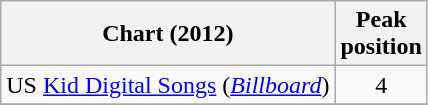<table class="wikitable sortable">
<tr>
<th scope="col">Chart (2012)</th>
<th scope="col">Peak<br>position</th>
</tr>
<tr>
<td>US <a href='#'>Kid Digital Songs</a> (<em><a href='#'>Billboard</a></em>)</td>
<td style="text-align:center;">4</td>
</tr>
<tr>
</tr>
</table>
